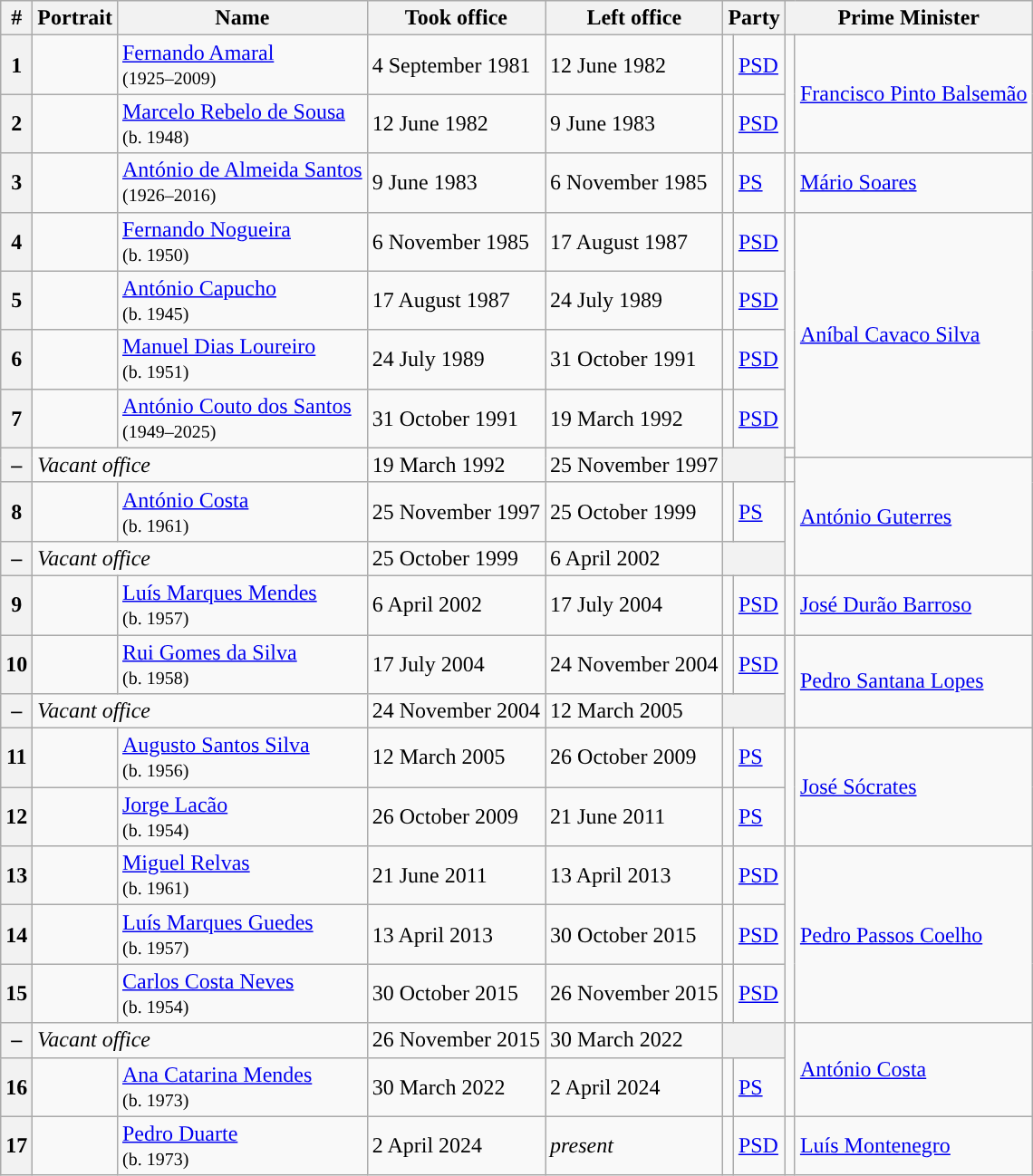<table class="wikitable">
<tr>
<th>#</th>
<th>Portrait</th>
<th>Name</th>
<th>Took office</th>
<th>Left office</th>
<th colspan="2">Party</th>
<th colspan="2">Prime Minister</th>
</tr>
<tr>
<th>1</th>
<td></td>
<td><a href='#'>Fernando Amaral</a><br><small>(1925–2009)</small></td>
<td>4 September 1981</td>
<td>12 June 1982</td>
<td style="background-color: "></td>
<td><a href='#'>PSD</a></td>
<td rowspan="2" style="background-color: "></td>
<td rowspan="2"><a href='#'>Francisco Pinto Balsemão</a></td>
</tr>
<tr>
<th>2</th>
<td></td>
<td><a href='#'>Marcelo Rebelo de Sousa</a><br><small>(b. 1948)</small></td>
<td>12 June 1982</td>
<td>9 June 1983</td>
<td style="background-color: "></td>
<td><a href='#'>PSD</a></td>
</tr>
<tr>
<th>3</th>
<td></td>
<td><a href='#'>António de Almeida Santos</a><br><small>(1926–2016)</small></td>
<td>9 June 1983</td>
<td>6 November 1985</td>
<td style="background-color: "></td>
<td><a href='#'>PS</a></td>
<td style="background-color: "></td>
<td><a href='#'>Mário Soares</a></td>
</tr>
<tr>
<th>4</th>
<td></td>
<td><a href='#'>Fernando Nogueira</a><br><small>(b. 1950)</small></td>
<td>6 November 1985</td>
<td>17 August 1987</td>
<td style="background-color: "></td>
<td><a href='#'>PSD</a></td>
<td rowspan="4" style="background-color: "></td>
<td rowspan="5"><a href='#'>Aníbal Cavaco Silva</a></td>
</tr>
<tr>
<th>5</th>
<td></td>
<td><a href='#'>António Capucho</a><br><small>(b. 1945)</small></td>
<td>17 August 1987</td>
<td>24 July 1989</td>
<td style="background-color: "></td>
<td><a href='#'>PSD</a></td>
</tr>
<tr>
<th>6</th>
<td></td>
<td><a href='#'>Manuel Dias Loureiro</a><br><small>(b. 1951)</small></td>
<td>24 July 1989</td>
<td>31 October 1991</td>
<td style="background-color: "></td>
<td><a href='#'>PSD</a></td>
</tr>
<tr>
<th>7</th>
<td></td>
<td><a href='#'>António Couto dos Santos</a><br><small>(1949–2025)</small></td>
<td>31 October 1991</td>
<td>19 March 1992</td>
<td style="background-color: "></td>
<td><a href='#'>PSD</a></td>
</tr>
<tr>
<th rowspan="2">–</th>
<td colspan="2" rowspan="2"><em>Vacant office</em></td>
<td rowspan="2">19 March 1992</td>
<td rowspan="2">25 November 1997</td>
<th colspan="2" rowspan="2"></th>
<td style="background-color: "></td>
</tr>
<tr>
<td style="background-color: "></td>
<td rowspan="3"><a href='#'>António Guterres</a></td>
</tr>
<tr>
<th>8</th>
<td></td>
<td><a href='#'>António Costa</a><br><small>(b. 1961)</small></td>
<td>25 November 1997</td>
<td>25 October 1999</td>
<td style="background-color: "></td>
<td><a href='#'>PS</a></td>
<td rowspan="2" style="background-color: "></td>
</tr>
<tr>
<th>–</th>
<td colspan="2"><em>Vacant office</em></td>
<td>25 October 1999</td>
<td>6 April 2002</td>
<th colspan="2"></th>
</tr>
<tr>
<th>9</th>
<td></td>
<td><a href='#'>Luís Marques Mendes</a><br><small>(b. 1957)</small></td>
<td>6 April 2002</td>
<td>17 July 2004</td>
<td style="background-color: "></td>
<td><a href='#'>PSD</a></td>
<td style="background-color: "></td>
<td><a href='#'>José Durão Barroso</a></td>
</tr>
<tr>
<th>10</th>
<td></td>
<td><a href='#'>Rui Gomes da Silva</a><br><small>(b. 1958)</small></td>
<td>17 July 2004</td>
<td>24 November 2004</td>
<td style="background-color: "></td>
<td><a href='#'>PSD</a></td>
<td rowspan="2" style="background-color: "></td>
<td rowspan="2"><a href='#'>Pedro Santana Lopes</a></td>
</tr>
<tr>
<th>–</th>
<td colspan="2"><em>Vacant office</em></td>
<td>24 November 2004</td>
<td>12 March 2005</td>
<th colspan="2"></th>
</tr>
<tr>
<th>11</th>
<td></td>
<td><a href='#'>Augusto Santos Silva</a><br><small>(b. 1956)</small></td>
<td>12 March 2005</td>
<td>26 October 2009</td>
<td style="background-color: "></td>
<td><a href='#'>PS</a></td>
<td rowspan="2" style="background-color: "></td>
<td rowspan="2"><a href='#'>José Sócrates</a></td>
</tr>
<tr>
<th>12</th>
<td></td>
<td><a href='#'>Jorge Lacão</a><br><small>(b. 1954)</small></td>
<td>26 October 2009</td>
<td>21 June 2011</td>
<td style="background-color: "></td>
<td><a href='#'>PS</a></td>
</tr>
<tr>
<th>13</th>
<td></td>
<td><a href='#'>Miguel Relvas</a><br><small>(b. 1961)</small></td>
<td>21 June 2011</td>
<td>13 April 2013</td>
<td style="background-color: "></td>
<td><a href='#'>PSD</a></td>
<td rowspan="3" style="background-color: "></td>
<td rowspan="3"><a href='#'>Pedro Passos Coelho</a></td>
</tr>
<tr>
<th>14</th>
<td></td>
<td><a href='#'>Luís Marques Guedes</a><br><small>(b. 1957)</small></td>
<td>13 April 2013</td>
<td>30 October 2015</td>
<td style="background-color: "></td>
<td><a href='#'>PSD</a></td>
</tr>
<tr>
<th>15</th>
<td></td>
<td><a href='#'>Carlos Costa Neves</a><br><small>(b. 1954)</small></td>
<td>30 October 2015</td>
<td>26 November 2015</td>
<td style="background-color: "></td>
<td><a href='#'>PSD</a></td>
</tr>
<tr>
<th>–</th>
<td colspan="2"><em>Vacant office</em></td>
<td>26 November 2015</td>
<td>30 March 2022</td>
<th colspan="2"></th>
<td rowspan="2" style="background-color: "></td>
<td rowspan="2"><a href='#'>António Costa</a></td>
</tr>
<tr>
<th>16</th>
<td></td>
<td><a href='#'>Ana Catarina Mendes</a><br><small>(b. 1973)</small></td>
<td>30 March 2022</td>
<td>2 April 2024</td>
<td style="background-color: "></td>
<td><a href='#'>PS</a></td>
</tr>
<tr>
<th>17</th>
<td></td>
<td><a href='#'>Pedro Duarte</a><br><small>(b. 1973)</small></td>
<td>2 April 2024</td>
<td><em>present</em></td>
<td style="background-color: "></td>
<td><a href='#'>PSD</a></td>
<td style="background-color: "></td>
<td><a href='#'>Luís Montenegro</a></td>
</tr>
</table>
